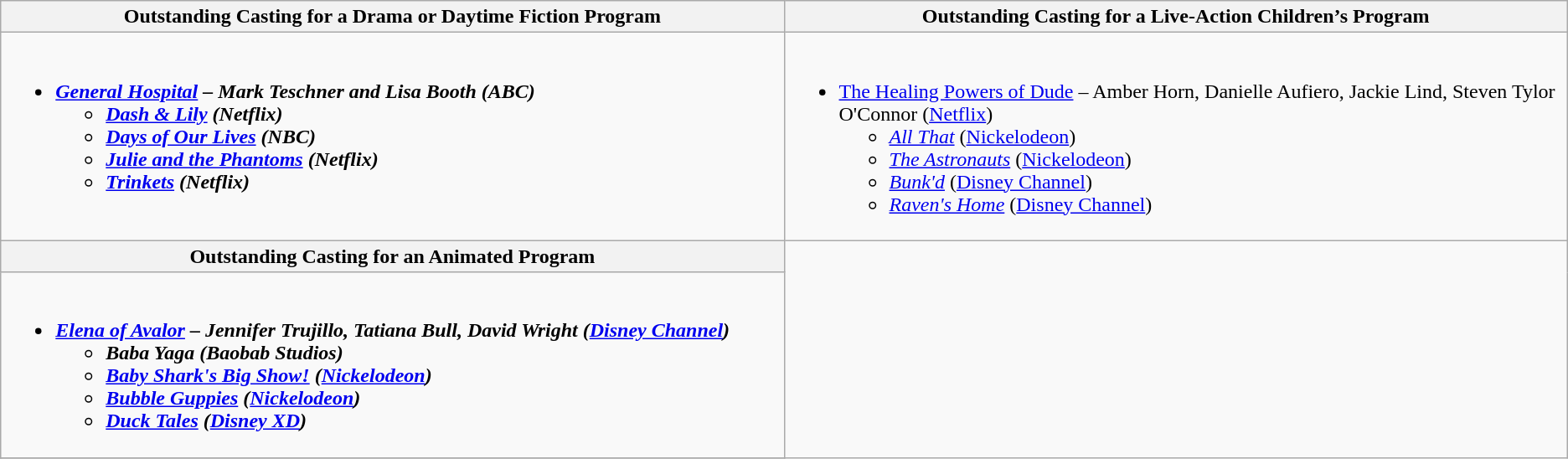<table class=wikitable>
<tr>
<th style="width:50%">Outstanding Casting for a Drama or Daytime Fiction Program</th>
<th style="width:50%">Outstanding Casting for a Live-Action Children’s Program</th>
</tr>
<tr>
<td valign="top"><br><ul><li><strong><em><a href='#'>General Hospital</a><em> – Mark Teschner and Lisa Booth (ABC)<strong><ul><li></em><a href='#'>Dash & Lily</a><em> (Netflix)</li><li></em><a href='#'>Days of Our Lives</a><em> (NBC)</li><li></em><a href='#'>Julie and the Phantoms</a><em> (Netflix)</li><li></em><a href='#'>Trinkets</a><em> (Netflix)</li></ul></li></ul></td>
<td valign="top"><br><ul><li></em></strong><a href='#'>The Healing Powers of Dude</a></em> – Amber Horn, Danielle Aufiero, Jackie Lind, Steven Tylor O'Connor (<a href='#'>Netflix</a>)</strong><ul><li><em><a href='#'>All That</a></em> (<a href='#'>Nickelodeon</a>)</li><li><em><a href='#'>The Astronauts</a></em> (<a href='#'>Nickelodeon</a>)</li><li><em><a href='#'>Bunk'd</a></em> (<a href='#'>Disney Channel</a>)</li><li><em><a href='#'>Raven's Home</a></em> (<a href='#'>Disney Channel</a>)</li></ul></li></ul></td>
</tr>
<tr>
<th style="width:50%">Outstanding Casting for an Animated Program</th>
</tr>
<tr>
<td valign="top"><br><ul><li><strong><em><a href='#'>Elena of Avalor</a><em> – Jennifer Trujillo, Tatiana Bull, David Wright (<a href='#'>Disney Channel</a>)<strong><ul><li></em>Baba Yaga<em> (Baobab Studios)</li><li></em><a href='#'>Baby Shark's Big Show!</a><em> (<a href='#'>Nickelodeon</a>)</li><li></em><a href='#'>Bubble Guppies</a><em> (<a href='#'>Nickelodeon</a>)</li><li></em><a href='#'>Duck Tales</a><em> (<a href='#'>Disney XD</a>)</li></ul></li></ul></td>
</tr>
<tr>
</tr>
</table>
